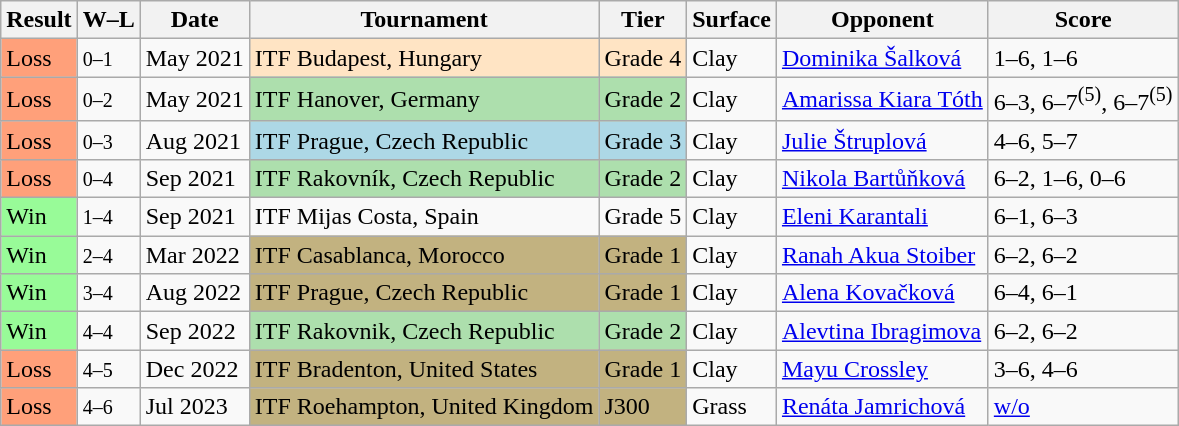<table class="wikitable sortable">
<tr>
<th>Result</th>
<th class="unsortable">W–L</th>
<th>Date</th>
<th>Tournament</th>
<th>Tier</th>
<th>Surface</th>
<th>Opponent</th>
<th class="unsortable">Score</th>
</tr>
<tr>
<td bgcolor="ffa07a">Loss</td>
<td><small>0–1</small></td>
<td>May 2021</td>
<td bgcolor="ffe4c4">ITF Budapest, Hungary</td>
<td bgcolor="ffe4c4">Grade 4</td>
<td>Clay</td>
<td> <a href='#'>Dominika Šalková</a></td>
<td>1–6, 1–6</td>
</tr>
<tr>
<td bgcolor="ffa07a">Loss</td>
<td><small>0–2</small></td>
<td>May 2021</td>
<td bgcolor="addfad">ITF Hanover, Germany</td>
<td bgcolor="addfad">Grade 2</td>
<td>Clay</td>
<td> <a href='#'>Amarissa Kiara Tóth</a></td>
<td>6–3, 6–7<sup>(5)</sup>, 6–7<sup>(5)</sup></td>
</tr>
<tr>
<td bgcolor="ffa07a">Loss</td>
<td><small>0–3</small></td>
<td>Aug 2021</td>
<td bgcolor="lightblue">ITF Prague, Czech Republic</td>
<td bgcolor="lightblue">Grade 3</td>
<td>Clay</td>
<td> <a href='#'>Julie Štruplová</a></td>
<td>4–6, 5–7</td>
</tr>
<tr>
<td bgcolor="ffa07a">Loss</td>
<td><small>0–4</small></td>
<td>Sep 2021</td>
<td bgcolor="ADDFAD">ITF Rakovník, Czech Republic</td>
<td bgcolor="ADDFAD">Grade 2</td>
<td>Clay</td>
<td> <a href='#'>Nikola Bartůňková</a></td>
<td>6–2, 1–6, 0–6</td>
</tr>
<tr>
<td bgcolor="98FB98">Win</td>
<td><small>1–4</small></td>
<td>Sep 2021</td>
<td>ITF Mijas Costa, Spain</td>
<td>Grade 5</td>
<td>Clay</td>
<td> <a href='#'>Eleni Karantali</a></td>
<td>6–1, 6–3</td>
</tr>
<tr>
<td bgcolor="98FB98">Win</td>
<td><small>2–4</small></td>
<td>Mar 2022</td>
<td bgcolor="C2B280">ITF Casablanca, Morocco</td>
<td bgcolor="C2B280">Grade 1</td>
<td>Clay</td>
<td> <a href='#'>Ranah Akua Stoiber</a></td>
<td>6–2, 6–2</td>
</tr>
<tr>
<td bgcolor="98FB98">Win</td>
<td><small>3–4</small></td>
<td>Aug 2022</td>
<td bgcolor="C2B280">ITF Prague, Czech Republic</td>
<td bgcolor="C2B280">Grade 1</td>
<td>Clay</td>
<td> <a href='#'>Alena Kovačková</a></td>
<td>6–4, 6–1</td>
</tr>
<tr>
<td bgcolor="98FB98">Win</td>
<td><small>4–4</small></td>
<td>Sep 2022</td>
<td bgcolor="ADDFAD">ITF Rakovnik, Czech Republic</td>
<td bgcolor="ADDFAD">Grade 2</td>
<td>Clay</td>
<td> <a href='#'>Alevtina Ibragimova</a></td>
<td>6–2, 6–2</td>
</tr>
<tr>
<td bgcolor="ffa07a">Loss</td>
<td><small>4–5</small></td>
<td>Dec 2022</td>
<td bgcolor="C2B280">ITF Bradenton, United States</td>
<td bgcolor="C2B280">Grade 1</td>
<td>Clay</td>
<td> <a href='#'>Mayu Crossley</a></td>
<td>3–6, 4–6</td>
</tr>
<tr>
<td bgcolor="ffa07a">Loss</td>
<td><small>4–6</small></td>
<td>Jul 2023</td>
<td bgcolor="C2B280">ITF Roehampton, United Kingdom</td>
<td bgcolor="C2B280">J300</td>
<td>Grass</td>
<td> <a href='#'>Renáta Jamrichová</a></td>
<td><a href='#'>w/o</a></td>
</tr>
</table>
